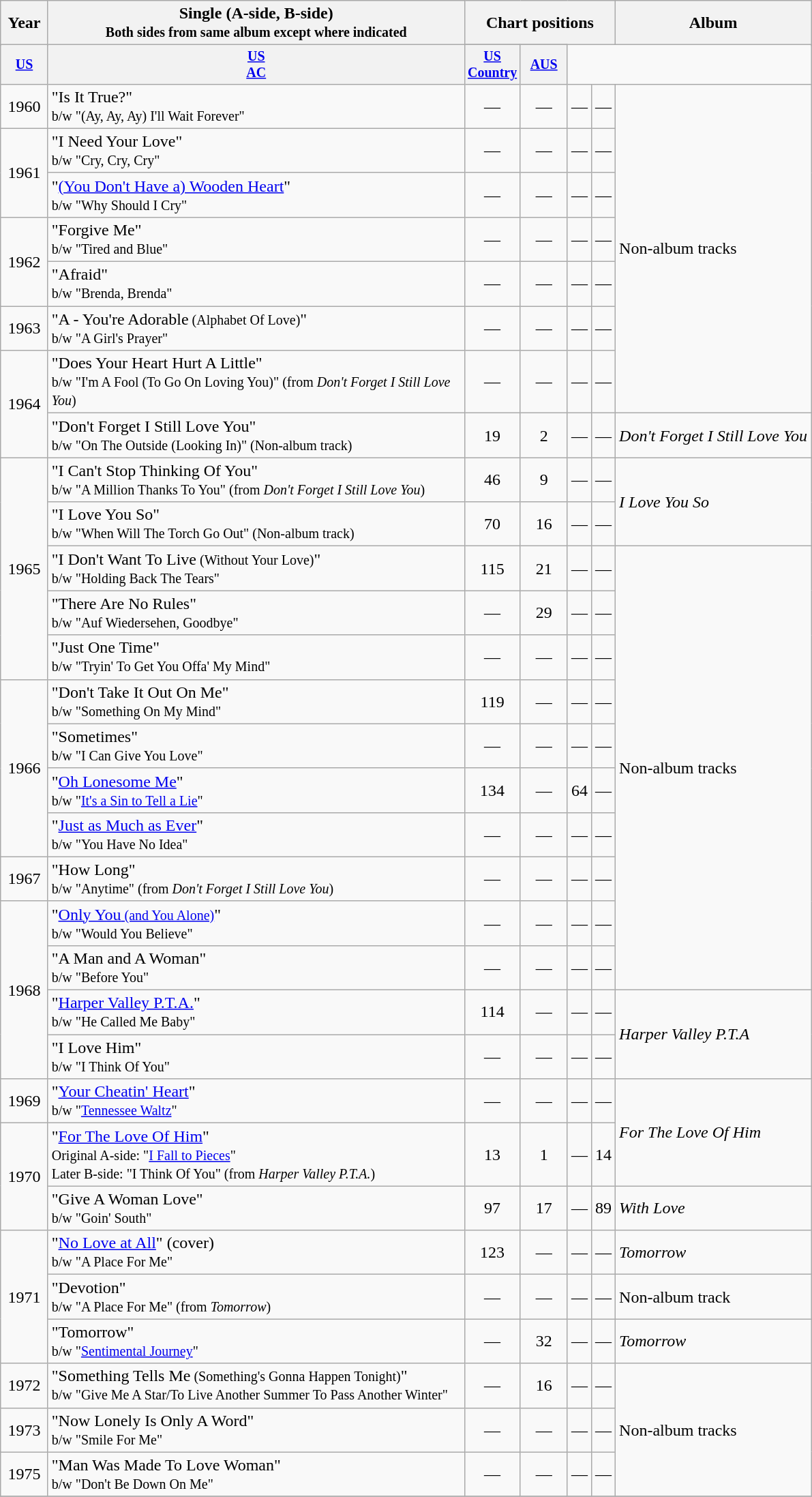<table class="wikitable" style="text-align:center;">
<tr>
<th rowspan="2">Year</th>
<th width="400" rowspan="2">Single (A-side, B-side)<br><small>Both sides from same album except where indicated</small></th>
<th colspan="4">Chart positions</th>
<th rowspan="2">Album</th>
</tr>
<tr>
</tr>
<tr style="font-size:smaller;">
<th width="40"><a href='#'>US</a></th>
<th width="40"><a href='#'>US<br>AC</a></th>
<th width="40"><a href='#'>US<br>Country</a></th>
<th width="40"><a href='#'>AUS</a></th>
</tr>
<tr>
<td>1960</td>
<td align="left">"Is It True?"<br><small>b/w "(Ay, Ay, Ay) I'll Wait Forever"</small></td>
<td>—</td>
<td>—</td>
<td>—</td>
<td>—</td>
<td align="left" rowspan="7">Non-album tracks</td>
</tr>
<tr>
<td rowspan="2">1961</td>
<td align="left">"I Need Your Love"<br><small>b/w "Cry, Cry, Cry"</small></td>
<td>—</td>
<td>—</td>
<td>—</td>
<td>—</td>
</tr>
<tr>
<td align="left">"<a href='#'>(You Don't Have a) Wooden Heart</a>"<br><small>b/w "Why Should I Cry"</small></td>
<td>—</td>
<td>—</td>
<td>—</td>
<td>—</td>
</tr>
<tr>
<td rowspan="2">1962</td>
<td align="left">"Forgive Me"<br><small>b/w "Tired and Blue"</small></td>
<td>—</td>
<td>—</td>
<td>—</td>
<td>—</td>
</tr>
<tr>
<td align="left">"Afraid"<br><small>b/w "Brenda, Brenda"</small></td>
<td>—</td>
<td>—</td>
<td>—</td>
<td>—</td>
</tr>
<tr>
<td>1963</td>
<td align="left">"A - You're Adorable<small> (Alphabet Of Love)</small>"<br><small>b/w "A Girl's Prayer"</small></td>
<td>—</td>
<td>—</td>
<td>—</td>
<td>—</td>
</tr>
<tr>
<td rowspan="2">1964</td>
<td align="left">"Does Your Heart Hurt A Little"<br><small>b/w "I'm A Fool (To Go On Loving You)" (from <em>Don't Forget I Still Love You</em>)</small></td>
<td>—</td>
<td>—</td>
<td>—</td>
<td>—</td>
</tr>
<tr>
<td align="left">"Don't Forget I Still Love You"<br><small>b/w "On The Outside (Looking In)" (Non-album track)</small></td>
<td>19</td>
<td>2</td>
<td>—</td>
<td>—</td>
<td align="left"><em>Don't Forget I Still Love You</em></td>
</tr>
<tr>
<td rowspan="5">1965</td>
<td align="left">"I Can't Stop Thinking Of You"<br><small>b/w "A Million Thanks To You" (from <em>Don't Forget I Still Love You</em>)</small></td>
<td>46</td>
<td>9</td>
<td>—</td>
<td>—</td>
<td align="left" rowspan="2"><em>I Love You So</em></td>
</tr>
<tr>
<td align="left">"I Love You So"<br><small>b/w "When Will The Torch Go Out" (Non-album track)</small></td>
<td>70</td>
<td>16</td>
<td>—</td>
<td>—</td>
</tr>
<tr>
<td align="left">"I Don't Want To Live<small> (Without Your Love)</small>"<br><small>b/w "Holding Back The Tears"</small></td>
<td>115</td>
<td>21</td>
<td>—</td>
<td>—</td>
<td align="left" rowspan="10">Non-album tracks</td>
</tr>
<tr>
<td align="left">"There Are No Rules"<br><small>b/w "Auf Wiedersehen, Goodbye"</small></td>
<td>—</td>
<td>29</td>
<td>—</td>
<td>—</td>
</tr>
<tr>
<td align="left">"Just One Time"<br><small>b/w "Tryin' To Get You Offa' My Mind"</small></td>
<td>—</td>
<td>—</td>
<td>—</td>
<td>—</td>
</tr>
<tr>
<td rowspan="4">1966</td>
<td align="left">"Don't Take It Out On Me"<br><small>b/w "Something On My Mind"</small></td>
<td>119</td>
<td>—</td>
<td>—</td>
<td>—</td>
</tr>
<tr>
<td align="left">"Sometimes"<br><small>b/w "I Can Give You Love"</small></td>
<td>—</td>
<td>—</td>
<td>—</td>
<td>—</td>
</tr>
<tr>
<td align="left">"<a href='#'>Oh Lonesome Me</a>"<br><small>b/w "<a href='#'>It's a Sin to Tell a Lie</a>"</small></td>
<td>134</td>
<td>—</td>
<td>64</td>
<td>—</td>
</tr>
<tr>
<td align="left">"<a href='#'>Just as Much as Ever</a>"<br><small>b/w "You Have No Idea"</small></td>
<td>—</td>
<td>—</td>
<td>—</td>
<td>—</td>
</tr>
<tr>
<td>1967</td>
<td align="left">"How Long"<br><small>b/w "Anytime" (from <em>Don't Forget I Still Love You</em>)</small></td>
<td>—</td>
<td>—</td>
<td>—</td>
<td>—</td>
</tr>
<tr>
<td rowspan="4">1968</td>
<td align="left">"<a href='#'>Only You<small> (and You Alone)</small></a>"<br><small>b/w "Would You Believe"</small></td>
<td>—</td>
<td>—</td>
<td>—</td>
<td>—</td>
</tr>
<tr>
<td align="left">"A Man and A Woman"<br><small>b/w "Before You"</small></td>
<td>—</td>
<td>—</td>
<td>—</td>
<td>—</td>
</tr>
<tr>
<td align="left">"<a href='#'>Harper Valley P.T.A.</a>"<br><small>b/w "He Called Me Baby"</small></td>
<td>114</td>
<td>—</td>
<td>—</td>
<td>—</td>
<td align="left" rowspan="2"><em>Harper Valley P.T.A</em></td>
</tr>
<tr>
<td align="left">"I Love Him"<br><small>b/w "I Think Of You"</small></td>
<td>—</td>
<td>—</td>
<td>—</td>
<td>—</td>
</tr>
<tr>
<td>1969</td>
<td align="left">"<a href='#'>Your Cheatin' Heart</a>"<br><small>b/w "<a href='#'>Tennessee Waltz</a>"</small></td>
<td>—</td>
<td>—</td>
<td>—</td>
<td>—</td>
<td align="left" rowspan="2"><em>For The Love Of Him</em></td>
</tr>
<tr>
<td rowspan="2">1970</td>
<td align="left">"<a href='#'>For The Love Of Him</a>"<br><small>Original A-side: "<a href='#'>I Fall to Pieces</a>"<br>Later B-side: "I Think Of You" (from <em>Harper Valley P.T.A.</em>)</small></td>
<td>13</td>
<td>1</td>
<td>—</td>
<td>14</td>
</tr>
<tr>
<td align="left">"Give A Woman Love"<br><small>b/w "Goin' South"</small></td>
<td>97</td>
<td>17</td>
<td>—</td>
<td>89</td>
<td align="left"><em>With Love</em></td>
</tr>
<tr>
<td rowspan="3">1971</td>
<td align="left">"<a href='#'>No Love at All</a>" (cover)<br><small>b/w "A Place For Me"</small></td>
<td>123</td>
<td>—</td>
<td>—</td>
<td>—</td>
<td align="left"><em>Tomorrow</em></td>
</tr>
<tr>
<td align="left">"Devotion"<br><small>b/w "A Place For Me" (from <em>Tomorrow</em>)</small></td>
<td>—</td>
<td>—</td>
<td>—</td>
<td>—</td>
<td align="left">Non-album track</td>
</tr>
<tr>
<td align="left">"Tomorrow"<br><small>b/w "<a href='#'>Sentimental Journey</a>"</small></td>
<td>—</td>
<td>32</td>
<td>—</td>
<td>—</td>
<td align="left"><em>Tomorrow</em></td>
</tr>
<tr>
<td>1972</td>
<td align="left">"Something Tells Me<small> (Something's Gonna Happen Tonight)</small>"<br><small>b/w "Give Me A Star/To Live Another Summer To Pass Another Winter"</small></td>
<td>—</td>
<td>16</td>
<td>—</td>
<td>—</td>
<td align="left" rowspan="3">Non-album tracks</td>
</tr>
<tr>
<td>1973</td>
<td align="left">"Now Lonely Is Only A Word"<br><small>b/w "Smile For Me"</small></td>
<td>—</td>
<td>—</td>
<td>—</td>
<td>—</td>
</tr>
<tr>
<td>1975</td>
<td align="left">"Man Was Made To Love Woman"<br><small>b/w "Don't Be Down On Me"</small></td>
<td>—</td>
<td>—</td>
<td>—</td>
<td>—</td>
</tr>
<tr>
</tr>
</table>
